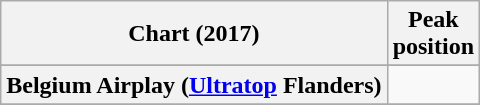<table class="wikitable sortable plainrowheaders">
<tr>
<th>Chart (2017)</th>
<th>Peak<br>position</th>
</tr>
<tr>
</tr>
<tr>
<th scope="row">Belgium Airplay (<a href='#'>Ultratop</a> Flanders)</th>
<td></td>
</tr>
<tr>
</tr>
</table>
